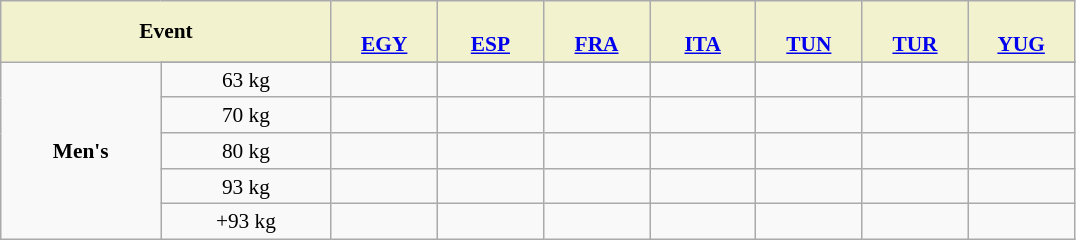<table class="wikitable" style="margin-top:0em; text-align:center; font-size:89%;">
<tr>
<th colspan="2" style="background-color:#f2f2ce; width:15.0em;">Event</th>
<th style="background-color:#f2f2ce; width:4.5em;"><br><a href='#'>EGY</a></th>
<th style="background-color:#f2f2ce; width:4.5em;"><br><a href='#'>ESP</a></th>
<th style="background-color:#f2f2ce; width:4.5em;"><br><a href='#'>FRA</a></th>
<th style="background-color:#f2f2ce; width:4.5em;"><br><a href='#'>ITA</a></th>
<th style="background-color:#f2f2ce; width:4.5em;"><br><a href='#'>TUN</a></th>
<th style="background-color:#f2f2ce; width:4.5em;"><br><a href='#'>TUR</a></th>
<th style="background-color:#f2f2ce; width:4.5em;"><br><a href='#'>YUG</a></th>
</tr>
<tr>
<td rowspan="6"><strong>Men's</strong></td>
</tr>
<tr>
<td>63 kg</td>
<td></td>
<td></td>
<td></td>
<td></td>
<td></td>
<td></td>
<td></td>
</tr>
<tr>
<td>70 kg</td>
<td></td>
<td></td>
<td></td>
<td></td>
<td></td>
<td></td>
<td></td>
</tr>
<tr>
<td>80 kg</td>
<td></td>
<td></td>
<td></td>
<td></td>
<td></td>
<td></td>
<td></td>
</tr>
<tr>
<td>93 kg</td>
<td></td>
<td></td>
<td></td>
<td></td>
<td></td>
<td></td>
<td></td>
</tr>
<tr>
<td>+93 kg</td>
<td></td>
<td></td>
<td></td>
<td></td>
<td></td>
<td></td>
<td></td>
</tr>
</table>
